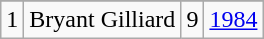<table class="wikitable">
<tr>
</tr>
<tr>
<td>1</td>
<td>Bryant Gilliard</td>
<td>9</td>
<td><a href='#'>1984</a></td>
</tr>
</table>
